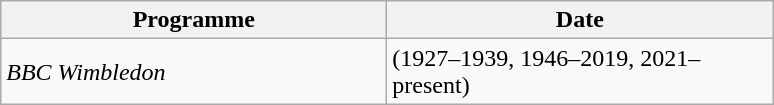<table class="wikitable">
<tr>
<th width=250>Programme</th>
<th width=250>Date</th>
</tr>
<tr>
<td><em>BBC Wimbledon</em></td>
<td>(1927–1939, 1946–2019, 2021–present)</td>
</tr>
</table>
